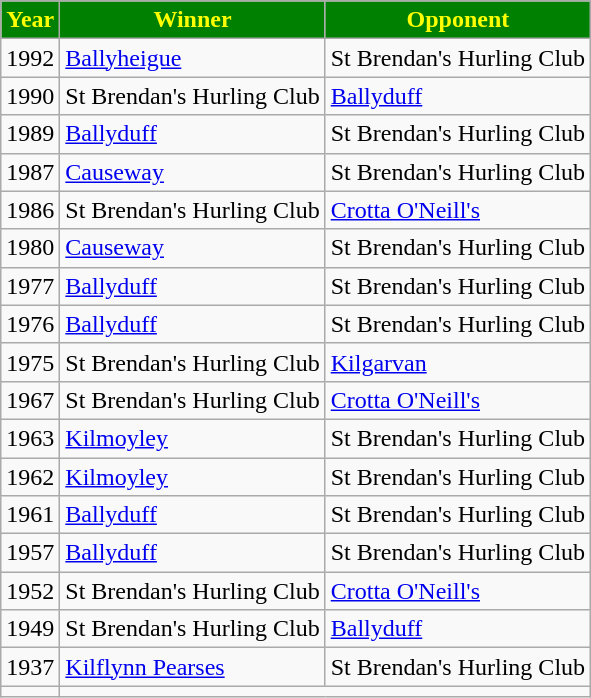<table class="wikitable">
<tr>
<th style="background:green;color:yellow">Year</th>
<th style="background:green;color:yellow">Winner</th>
<th style="background:green;color:yellow">Opponent</th>
</tr>
<tr>
<td>1992</td>
<td><a href='#'>Ballyheigue</a></td>
<td>St Brendan's Hurling Club</td>
</tr>
<tr>
<td>1990</td>
<td>St Brendan's Hurling Club</td>
<td><a href='#'>Ballyduff</a></td>
</tr>
<tr>
<td>1989</td>
<td><a href='#'>Ballyduff</a></td>
<td>St Brendan's Hurling Club</td>
</tr>
<tr>
<td>1987</td>
<td><a href='#'>Causeway</a></td>
<td>St Brendan's Hurling Club</td>
</tr>
<tr>
<td>1986</td>
<td>St Brendan's Hurling Club</td>
<td><a href='#'>Crotta O'Neill's</a></td>
</tr>
<tr>
<td>1980</td>
<td><a href='#'>Causeway</a></td>
<td>St Brendan's Hurling Club</td>
</tr>
<tr>
<td>1977</td>
<td><a href='#'>Ballyduff</a></td>
<td>St Brendan's Hurling Club</td>
</tr>
<tr>
<td>1976</td>
<td><a href='#'>Ballyduff</a></td>
<td>St Brendan's Hurling Club</td>
</tr>
<tr>
<td>1975</td>
<td>St Brendan's Hurling Club</td>
<td><a href='#'>Kilgarvan</a></td>
</tr>
<tr>
<td>1967</td>
<td>St Brendan's Hurling Club</td>
<td><a href='#'>Crotta O'Neill's</a></td>
</tr>
<tr>
<td>1963</td>
<td><a href='#'>Kilmoyley</a></td>
<td>St Brendan's Hurling Club</td>
</tr>
<tr>
<td>1962</td>
<td><a href='#'>Kilmoyley</a></td>
<td>St Brendan's Hurling Club</td>
</tr>
<tr>
<td>1961</td>
<td><a href='#'>Ballyduff</a></td>
<td>St Brendan's Hurling Club</td>
</tr>
<tr>
<td>1957</td>
<td><a href='#'>Ballyduff</a></td>
<td>St Brendan's Hurling Club</td>
</tr>
<tr>
<td>1952</td>
<td>St Brendan's Hurling Club</td>
<td><a href='#'>Crotta O'Neill's</a></td>
</tr>
<tr>
<td>1949</td>
<td>St Brendan's Hurling Club</td>
<td><a href='#'>Ballyduff</a></td>
</tr>
<tr>
<td>1937</td>
<td><a href='#'>Kilflynn Pearses</a></td>
<td>St Brendan's Hurling Club</td>
</tr>
<tr>
<td></td>
</tr>
</table>
